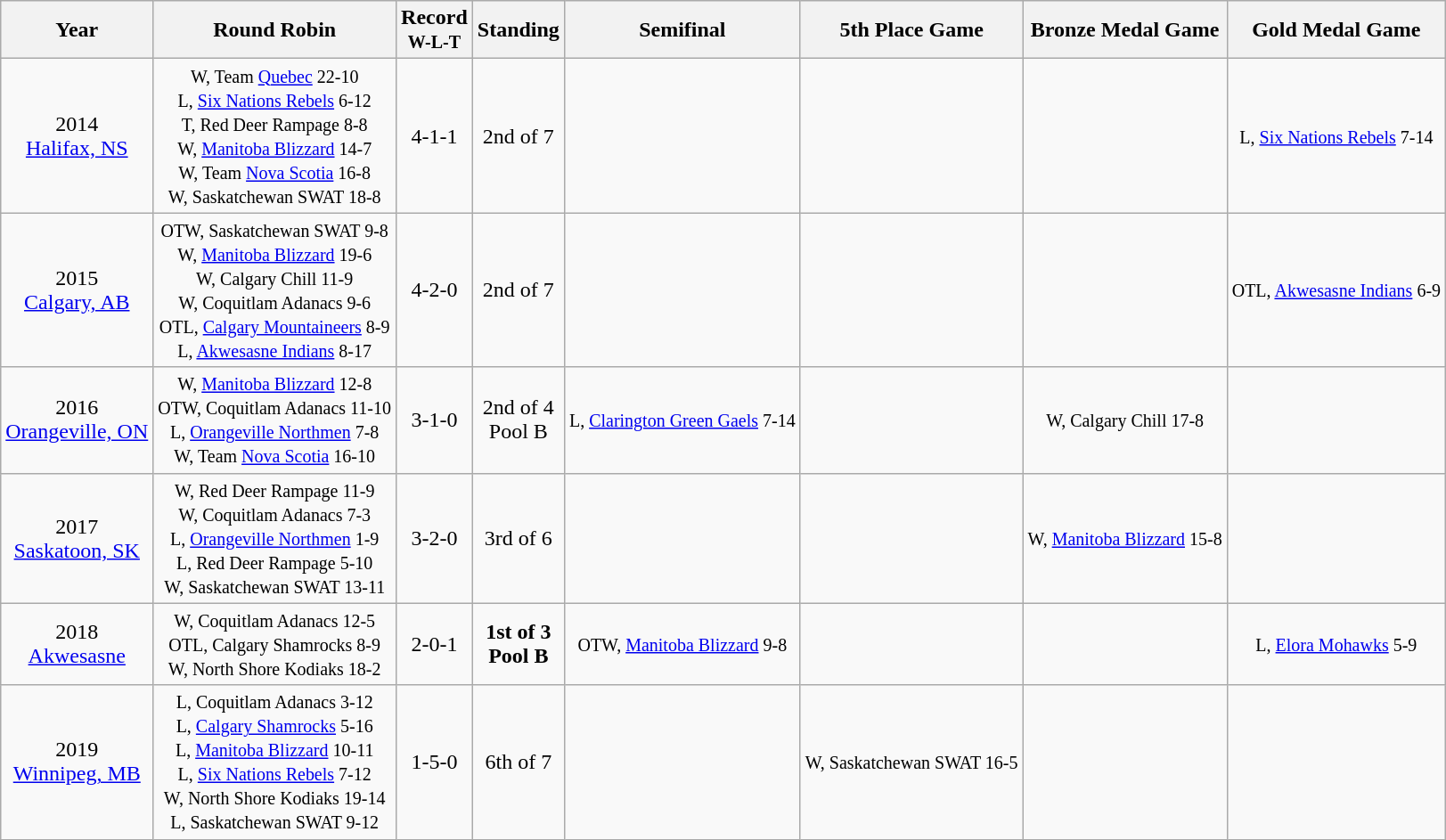<table class="wikitable" style="text-align:center;">
<tr>
<th>Year</th>
<th>Round Robin</th>
<th>Record<br><small>W-L-T</small></th>
<th>Standing</th>
<th>Semifinal</th>
<th>5th Place Game</th>
<th>Bronze Medal Game</th>
<th>Gold Medal Game</th>
</tr>
<tr>
<td>2014<br><a href='#'>Halifax, NS</a></td>
<td><small>W, Team <a href='#'>Quebec</a> 22-10<br>L, <a href='#'>Six Nations Rebels</a> 6-12<br>T, Red Deer Rampage 8-8 <br>W, <a href='#'>Manitoba Blizzard</a> 14-7<br>W, Team <a href='#'>Nova Scotia</a> 16-8<br>W, Saskatchewan SWAT 18-8</small></td>
<td>4-1-1</td>
<td>2nd of 7</td>
<td></td>
<td></td>
<td></td>
<td><small> L, <a href='#'>Six Nations Rebels</a> 7-14</small></td>
</tr>
<tr>
<td>2015<br><a href='#'>Calgary, AB</a></td>
<td><small>OTW, Saskatchewan SWAT 9-8<br>W, <a href='#'>Manitoba Blizzard</a> 19-6<br>W, Calgary Chill 11-9<br>W, Coquitlam Adanacs 9-6<br>OTL, <a href='#'>Calgary Mountaineers</a> 8-9<br>L, <a href='#'>Akwesasne Indians</a> 8-17</small></td>
<td>4-2-0</td>
<td>2nd of 7</td>
<td></td>
<td></td>
<td></td>
<td><small>OTL, <a href='#'>Akwesasne Indians</a> 6-9</small></td>
</tr>
<tr>
<td>2016<br><a href='#'>Orangeville, ON</a></td>
<td><small>W, <a href='#'>Manitoba Blizzard</a> 12-8<br>OTW, Coquitlam Adanacs 11-10<br>L, <a href='#'>Orangeville Northmen</a> 7-8<br>W, Team <a href='#'>Nova Scotia</a> 16-10</small></td>
<td>3-1-0</td>
<td>2nd of 4<br>Pool B</td>
<td><small>L, <a href='#'>Clarington Green Gaels</a> 7-14</small></td>
<td></td>
<td><small> W, Calgary Chill 17-8</small></td>
<td></td>
</tr>
<tr>
<td>2017<br><a href='#'>Saskatoon, SK</a></td>
<td><small>W, Red Deer Rampage 11-9<br>W, Coquitlam Adanacs 7-3<br>L, <a href='#'>Orangeville Northmen</a> 1-9<br>L, Red Deer Rampage 5-10<br>W, Saskatchewan SWAT 13-11</small></td>
<td>3-2-0</td>
<td>3rd of 6</td>
<td></td>
<td></td>
<td><small> W, <a href='#'>Manitoba Blizzard</a> 15-8</small></td>
<td></td>
</tr>
<tr>
<td>2018<br><a href='#'>Akwesasne</a></td>
<td><small>W, Coquitlam Adanacs 12-5<br>OTL, Calgary Shamrocks 8-9<br>W, North Shore Kodiaks 18-2</small></td>
<td>2-0-1</td>
<td><strong>1st of 3<br>Pool B</strong></td>
<td><small>OTW, <a href='#'>Manitoba Blizzard</a> 9-8</small></td>
<td></td>
<td></td>
<td><small>L, <a href='#'>Elora Mohawks</a> 5-9</small></td>
</tr>
<tr>
<td>2019<br><a href='#'>Winnipeg, MB</a></td>
<td><small>L, Coquitlam Adanacs 3-12<br>L, <a href='#'>Calgary Shamrocks</a> 5-16<br>L, <a href='#'>Manitoba Blizzard</a> 10-11<br>L, <a href='#'>Six Nations Rebels</a> 7-12<br>W, North Shore Kodiaks 19-14<br>L, Saskatchewan SWAT 9-12</small></td>
<td>1-5-0</td>
<td>6th of 7</td>
<td></td>
<td><small>W, Saskatchewan SWAT 16-5</small></td>
<td></td>
<td></td>
</tr>
</table>
